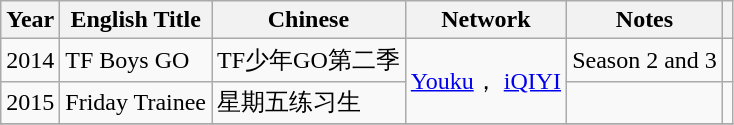<table class="wikitable">
<tr>
<th>Year</th>
<th>English Title</th>
<th>Chinese</th>
<th>Network</th>
<th>Notes</th>
<th class="unsortable"></th>
</tr>
<tr>
<td>2014</td>
<td>TF Boys GO</td>
<td>TF少年GO第二季</td>
<td rowspan="2"><a href='#'>Youku</a>， <a href='#'>iQIYI</a></td>
<td>Season 2 and 3</td>
<td></td>
</tr>
<tr>
<td>2015</td>
<td>Friday Trainee</td>
<td>星期五练习生</td>
<td></td>
<td></td>
</tr>
<tr>
</tr>
</table>
